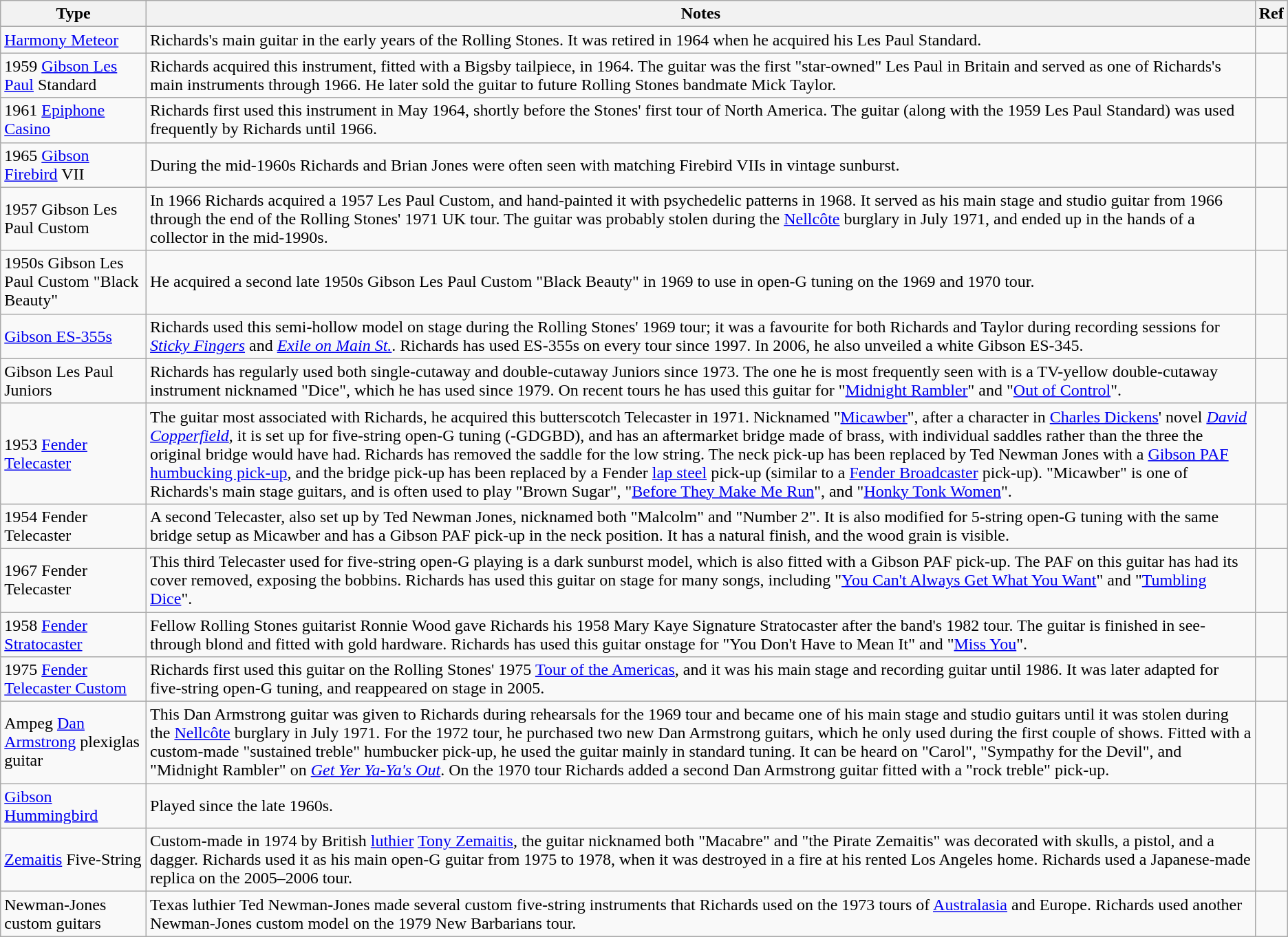<table class="wikitable">
<tr>
<th>Type</th>
<th>Notes</th>
<th>Ref</th>
</tr>
<tr>
<td><a href='#'>Harmony Meteor</a></td>
<td>Richards's main guitar in the early years of the Rolling Stones. It was retired in 1964 when he acquired his Les Paul Standard.</td>
<td></td>
</tr>
<tr>
<td>1959 <a href='#'>Gibson Les Paul</a> Standard</td>
<td>Richards acquired this instrument, fitted with a Bigsby tailpiece, in 1964. The guitar was the first "star-owned" Les Paul in Britain and served as one of Richards's main instruments through 1966. He later sold the guitar to future Rolling Stones bandmate Mick Taylor.</td>
<td></td>
</tr>
<tr>
<td>1961 <a href='#'>Epiphone Casino</a></td>
<td>Richards first used this instrument in May 1964, shortly before the Stones' first tour of North America. The guitar (along with the 1959 Les Paul Standard) was used frequently by Richards until 1966.</td>
<td></td>
</tr>
<tr>
<td>1965 <a href='#'>Gibson Firebird</a> VII</td>
<td>During the mid-1960s Richards and Brian Jones were often seen with matching Firebird VIIs in vintage sunburst.</td>
<td></td>
</tr>
<tr>
<td>1957 Gibson Les Paul Custom</td>
<td>In 1966 Richards acquired a 1957 Les Paul Custom, and hand-painted it with psychedelic patterns in 1968. It served as his main stage and studio guitar from 1966 through the end of the Rolling Stones' 1971 UK tour. The guitar was probably stolen during the <a href='#'>Nellcôte</a> burglary in July 1971, and ended up in the hands of a collector in the mid-1990s.</td>
<td></td>
</tr>
<tr>
<td>1950s Gibson Les Paul Custom "Black Beauty"</td>
<td>He acquired a second late 1950s Gibson Les Paul Custom "Black Beauty" in 1969 to use in open-G tuning on the 1969 and 1970 tour.</td>
<td></td>
</tr>
<tr>
<td><a href='#'>Gibson ES-355s</a></td>
<td>Richards used this semi-hollow model on stage during the Rolling Stones' 1969 tour; it was a favourite for both Richards and Taylor during recording sessions for <em><a href='#'>Sticky Fingers</a></em> and <em><a href='#'>Exile on Main St.</a></em>. Richards has used ES-355s on every tour since 1997. In 2006, he also unveiled a white Gibson ES-345.</td>
<td></td>
</tr>
<tr>
<td>Gibson Les Paul Juniors</td>
<td>Richards has regularly used both single-cutaway and double-cutaway Juniors since 1973. The one he is most frequently seen with is a TV-yellow double-cutaway instrument nicknamed "Dice", which he has used since 1979. On recent tours he has used this guitar for "<a href='#'>Midnight Rambler</a>" and "<a href='#'>Out of Control</a>".</td>
<td></td>
</tr>
<tr>
<td>1953 <a href='#'>Fender Telecaster</a></td>
<td>The guitar most associated with Richards, he acquired this butterscotch Telecaster in 1971. Nicknamed "<a href='#'>Micawber</a>", after a character in <a href='#'>Charles Dickens</a>' novel <em><a href='#'>David Copperfield</a></em>, it is set up for five-string open-G tuning (-GDGBD), and has an aftermarket bridge made of brass, with individual saddles rather than the three the original bridge would have had. Richards has removed the saddle for the low string. The neck pick-up has been replaced by Ted Newman Jones with a <a href='#'>Gibson PAF humbucking pick-up</a>, and the bridge pick-up has been replaced by a Fender <a href='#'>lap steel</a> pick-up (similar to a <a href='#'>Fender Broadcaster</a> pick-up). "Micawber" is one of Richards's main stage guitars, and is often used to play "Brown Sugar", "<a href='#'>Before They Make Me Run</a>", and "<a href='#'>Honky Tonk Women</a>".</td>
<td></td>
</tr>
<tr>
<td>1954 Fender Telecaster</td>
<td>A second Telecaster, also set up by Ted Newman Jones, nicknamed both "Malcolm" and "Number 2". It is also modified for 5-string open-G tuning with the same bridge setup as Micawber and has a Gibson PAF pick-up in the neck position. It has a natural finish, and the wood grain is visible.</td>
<td></td>
</tr>
<tr>
<td>1967 Fender Telecaster</td>
<td>This third Telecaster used for five-string open-G playing is a dark sunburst model, which is also fitted with a Gibson PAF pick-up. The PAF on this guitar has had its cover removed, exposing the bobbins. Richards has used this guitar on stage for many songs, including "<a href='#'>You Can't Always Get What You Want</a>" and "<a href='#'>Tumbling Dice</a>".</td>
<td></td>
</tr>
<tr>
<td>1958 <a href='#'>Fender Stratocaster</a></td>
<td>Fellow Rolling Stones guitarist Ronnie Wood gave Richards his 1958 Mary Kaye Signature Stratocaster after the band's 1982 tour. The guitar is finished in see-through blond and fitted with gold hardware. Richards has used this guitar onstage for "You Don't Have to Mean It" and "<a href='#'>Miss You</a>".</td>
<td></td>
</tr>
<tr>
<td>1975 <a href='#'>Fender Telecaster Custom</a></td>
<td>Richards first used this guitar on the Rolling Stones' 1975 <a href='#'>Tour of the Americas</a>, and it was his main stage and recording guitar until 1986. It was later adapted for five-string open-G tuning, and reappeared on stage in 2005.</td>
<td></td>
</tr>
<tr>
<td>Ampeg <a href='#'>Dan Armstrong</a> plexiglas guitar</td>
<td>This Dan Armstrong guitar was given to Richards during rehearsals for the 1969 tour and became one of his main stage and studio guitars until it was stolen during the <a href='#'>Nellcôte</a> burglary in July 1971. For the 1972 tour, he purchased two new Dan Armstrong guitars, which he only used during the first couple of shows. Fitted with a custom-made "sustained treble" humbucker pick-up, he used the guitar mainly in standard tuning. It can be heard on "Carol", "Sympathy for the Devil", and "Midnight Rambler" on <em><a href='#'>Get Yer Ya-Ya's Out</a></em>. On the 1970 tour Richards added a second Dan Armstrong guitar fitted with a "rock treble" pick-up.</td>
<td></td>
</tr>
<tr>
<td><a href='#'>Gibson Hummingbird</a></td>
<td>Played since the late 1960s.</td>
<td></td>
</tr>
<tr>
<td><a href='#'>Zemaitis</a> Five-String</td>
<td>Custom-made in 1974 by British <a href='#'>luthier</a> <a href='#'>Tony Zemaitis</a>, the guitar nicknamed both "Macabre" and "the Pirate Zemaitis" was decorated with skulls, a pistol, and a dagger. Richards used it as his main open-G guitar from 1975 to 1978, when it was destroyed in a fire at his rented Los Angeles home. Richards used a Japanese-made replica on the 2005–2006 tour.</td>
<td></td>
</tr>
<tr>
<td>Newman-Jones custom guitars</td>
<td>Texas luthier Ted Newman-Jones made several custom five-string instruments that Richards used on the 1973 tours of <a href='#'>Australasia</a> and Europe. Richards used another Newman-Jones custom model on the 1979 New Barbarians tour.</td>
<td></td>
</tr>
</table>
